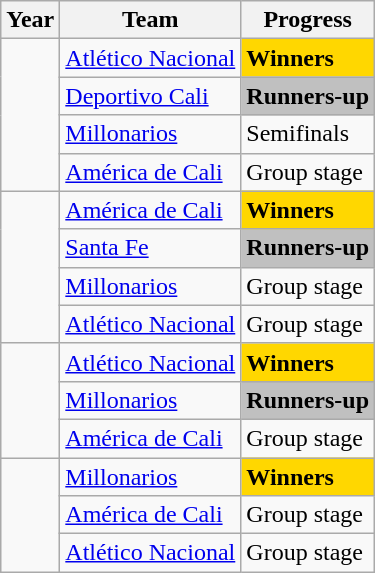<table class="wikitable">
<tr>
<th>Year</th>
<th>Team</th>
<th>Progress</th>
</tr>
<tr align=left>
<td rowspan=4></td>
<td><a href='#'>Atlético Nacional</a></td>
<td bgcolor="Gold"><strong>Winners</strong></td>
</tr>
<tr align=left>
<td><a href='#'>Deportivo Cali</a></td>
<td bgcolor="Silver"><strong>Runners-up</strong></td>
</tr>
<tr align=left>
<td><a href='#'>Millonarios</a></td>
<td>Semifinals</td>
</tr>
<tr align=left>
<td><a href='#'>América de Cali</a></td>
<td>Group stage</td>
</tr>
<tr align=left>
<td rowspan=4></td>
<td><a href='#'>América de Cali</a></td>
<td bgcolor="Gold"><strong>Winners</strong></td>
</tr>
<tr align=left>
<td><a href='#'>Santa Fe</a></td>
<td bgcolor="Silver"><strong>Runners-up</strong></td>
</tr>
<tr align=left>
<td><a href='#'>Millonarios</a></td>
<td>Group stage</td>
</tr>
<tr align=left>
<td><a href='#'>Atlético Nacional</a></td>
<td>Group stage</td>
</tr>
<tr align=left>
<td rowspan=3></td>
<td><a href='#'>Atlético Nacional</a></td>
<td bgcolor="Gold"><strong>Winners</strong></td>
</tr>
<tr align=left>
<td><a href='#'>Millonarios</a></td>
<td bgcolor="Silver"><strong>Runners-up</strong></td>
</tr>
<tr align=left>
<td><a href='#'>América de Cali</a></td>
<td>Group stage</td>
</tr>
<tr align=left>
<td rowspan=3></td>
<td><a href='#'>Millonarios</a></td>
<td bgcolor="Gold"><strong>Winners</strong></td>
</tr>
<tr align=left>
<td><a href='#'>América de Cali</a></td>
<td>Group stage</td>
</tr>
<tr align=left>
<td><a href='#'>Atlético Nacional</a></td>
<td>Group stage</td>
</tr>
</table>
